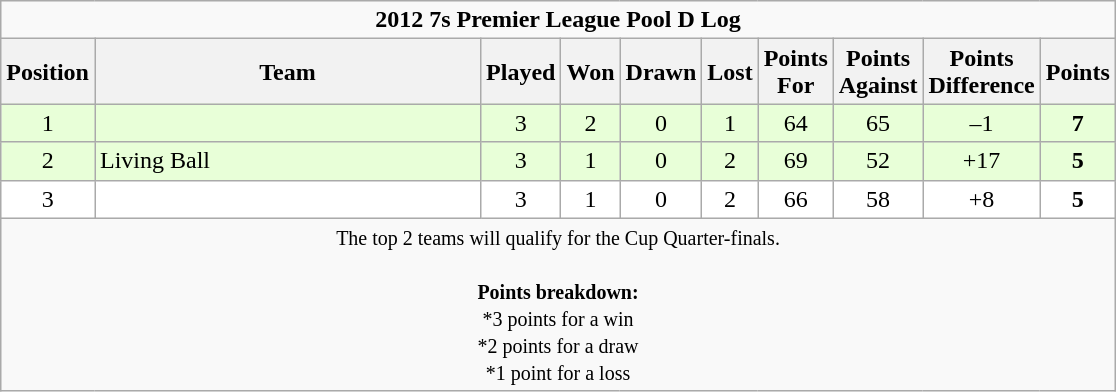<table class="wikitable" style="text-align: center;">
<tr>
<td colspan="10" cellpadding="0" cellspacing="0"><strong>2012 7s Premier League Pool D Log</strong></td>
</tr>
<tr>
<th bgcolor="#efefef" width="20">Position</th>
<th bgcolor="#efefef" width="250">Team</th>
<th bgcolor="#efefef" width="20">Played</th>
<th bgcolor="#efefef" width="20">Won</th>
<th bgcolor="#efefef" width="20">Drawn</th>
<th bgcolor="#efefef" width="20">Lost</th>
<th bgcolor="#efefef" width="20">Points For</th>
<th bgcolor="#efefef" width="20">Points Against</th>
<th bgcolor="#efefef" width="20">Points Difference</th>
<th bgcolor="#efefef" width="20">Points<br></th>
</tr>
<tr bgcolor=#E8FFD8>
<td>1</td>
<td align=left></td>
<td>3</td>
<td>2</td>
<td>0</td>
<td>1</td>
<td>64</td>
<td>65</td>
<td>–1</td>
<td><strong>7</strong></td>
</tr>
<tr bgcolor=#E8FFD8>
<td>2</td>
<td align=left>Living Ball</td>
<td>3</td>
<td>1</td>
<td>0</td>
<td>2</td>
<td>69</td>
<td>52</td>
<td>+17</td>
<td><strong>5</strong></td>
</tr>
<tr bgcolor=#FFFFFF>
<td>3</td>
<td align=left></td>
<td>3</td>
<td>1</td>
<td>0</td>
<td>2</td>
<td>66</td>
<td>58</td>
<td>+8</td>
<td><strong>5</strong></td>
</tr>
<tr |align=left|>
<td colspan="10" style="border:0px"><small>The top 2 teams will qualify for the Cup Quarter-finals.<br><br><strong>Points breakdown:</strong><br>*3 points for a win<br>*2 points for a draw<br>*1 point for a loss</small></td>
</tr>
</table>
